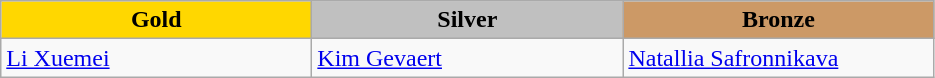<table class="wikitable" style="text-align:left">
<tr align="center">
<td width=200 bgcolor=gold><strong>Gold</strong></td>
<td width=200 bgcolor=silver><strong>Silver</strong></td>
<td width=200 bgcolor=CC9966><strong>Bronze</strong></td>
</tr>
<tr>
<td><a href='#'>Li Xuemei</a><br><em></em></td>
<td><a href='#'>Kim Gevaert</a><br><em></em></td>
<td><a href='#'>Natallia Safronnikava</a><br><em></em></td>
</tr>
</table>
